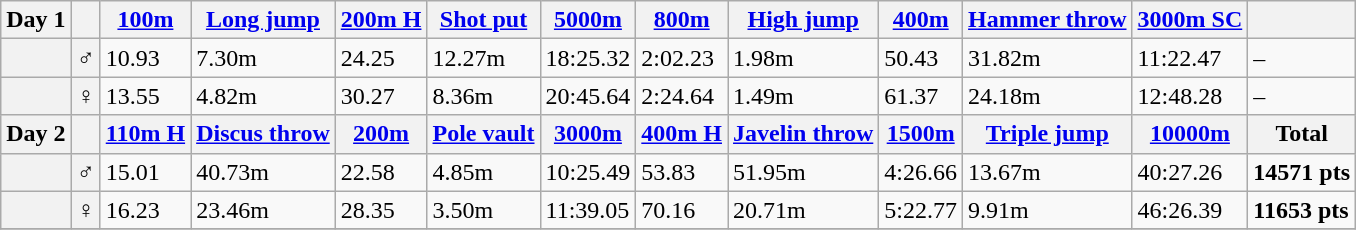<table class="wikitable">
<tr>
<th scope=col>Day 1</th>
<th scope=col></th>
<th scope=col><a href='#'>100m</a></th>
<th scope=col><a href='#'>Long jump</a></th>
<th scope=col><a href='#'>200m H</a></th>
<th scope=col><a href='#'>Shot put</a></th>
<th scope=col><a href='#'>5000m</a></th>
<th scope=col><a href='#'>800m</a></th>
<th scope=col><a href='#'>High jump</a></th>
<th scope=col><a href='#'>400m</a></th>
<th scope=col><a href='#'>Hammer throw</a></th>
<th scope=col><a href='#'>3000m SC</a></th>
<th scope=col></th>
</tr>
<tr>
<th scope=row></th>
<th scope=row>♂</th>
<td>10.93</td>
<td>7.30m</td>
<td>24.25</td>
<td>12.27m</td>
<td>18:25.32</td>
<td>2:02.23</td>
<td>1.98m</td>
<td>50.43</td>
<td>31.82m</td>
<td>11:22.47</td>
<td>–</td>
</tr>
<tr>
<th scope=row></th>
<th scope=row>♀</th>
<td>13.55</td>
<td>4.82m</td>
<td>30.27</td>
<td>8.36m</td>
<td>20:45.64</td>
<td>2:24.64</td>
<td>1.49m</td>
<td>61.37</td>
<td>24.18m</td>
<td>12:48.28</td>
<td>–</td>
</tr>
<tr>
<th scope=col>Day 2</th>
<th scope=col></th>
<th scope=col><a href='#'>110m H</a></th>
<th scope=col><a href='#'>Discus throw</a></th>
<th scope=col><a href='#'>200m</a></th>
<th scope=col><a href='#'>Pole vault</a></th>
<th scope=col><a href='#'>3000m</a></th>
<th scope=col><a href='#'>400m H</a></th>
<th scope=col><a href='#'>Javelin throw</a></th>
<th scope=col><a href='#'>1500m</a></th>
<th scope=col><a href='#'>Triple jump</a></th>
<th scope=col><a href='#'>10000m</a></th>
<th scope=col><strong>Total</strong></th>
</tr>
<tr>
<th scope=row></th>
<th scope=row>♂</th>
<td>15.01</td>
<td>40.73m</td>
<td>22.58</td>
<td>4.85m</td>
<td>10:25.49</td>
<td>53.83</td>
<td>51.95m</td>
<td>4:26.66</td>
<td>13.67m</td>
<td>40:27.26</td>
<td><strong>14571 pts</strong></td>
</tr>
<tr>
<th scope=row></th>
<th scope=row>♀</th>
<td>16.23</td>
<td>23.46m</td>
<td>28.35</td>
<td>3.50m</td>
<td>11:39.05</td>
<td>70.16</td>
<td>20.71m</td>
<td>5:22.77</td>
<td>9.91m</td>
<td>46:26.39</td>
<td><strong>11653 pts</strong></td>
</tr>
<tr>
</tr>
</table>
